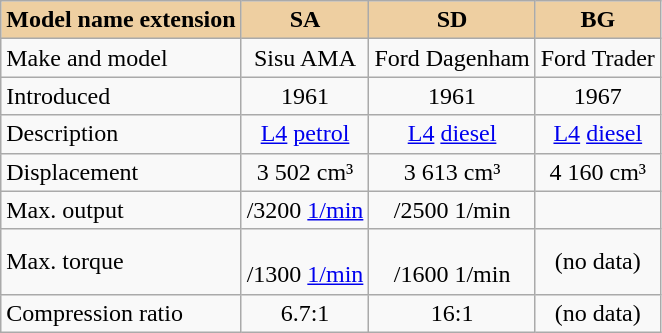<table class="wikitable">
<tr>
<th align="center" style="background:#EECFA1">Model name extension</th>
<th style="background:#EECFA1">SA</th>
<th style="background:#EECFA1">SD</th>
<th style="background:#EECFA1">BG</th>
</tr>
<tr>
<td align="left">Make and model</td>
<td align="center">Sisu AMA</td>
<td align="center">Ford Dagenham</td>
<td align="center">Ford Trader</td>
</tr>
<tr>
<td align="left">Introduced</td>
<td align="center">1961</td>
<td align="center">1961</td>
<td align="center">1967</td>
</tr>
<tr>
<td align="left">Description</td>
<td align="center"><a href='#'>L4</a> <a href='#'>petrol</a></td>
<td align="center"><a href='#'>L4</a> <a href='#'>diesel</a></td>
<td align="center"><a href='#'>L4</a> <a href='#'>diesel</a></td>
</tr>
<tr>
<td align="left">Displacement</td>
<td align="center">3 502 cm³</td>
<td align="center">3 613 cm³</td>
<td align="center">4 160 cm³</td>
</tr>
<tr>
<td align="left">Max. output</td>
<td align="center"> /3200 <a href='#'>1/min</a></td>
<td align="center"> /2500 1/min</td>
<td align="center"></td>
</tr>
<tr>
<td align="left">Max. torque</td>
<td align="center"> <br>/1300 <a href='#'>1/min</a></td>
<td align="center"> <br>/1600 1/min</td>
<td align="center">(no data)</td>
</tr>
<tr>
<td align="left">Compression ratio</td>
<td align="center">6.7:1</td>
<td align="center">16:1</td>
<td align="center">(no data)</td>
</tr>
</table>
